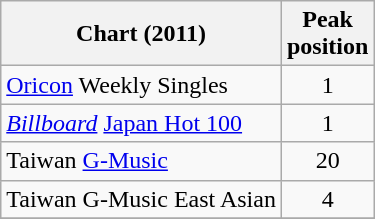<table class="wikitable sortable">
<tr>
<th>Chart (2011)</th>
<th>Peak<br>position</th>
</tr>
<tr>
<td><a href='#'>Oricon</a> Weekly Singles</td>
<td align="center">1</td>
</tr>
<tr>
<td><em><a href='#'>Billboard</a></em> <a href='#'>Japan Hot 100</a></td>
<td align="center">1</td>
</tr>
<tr>
<td>Taiwan <a href='#'>G-Music</a></td>
<td align="center">20</td>
</tr>
<tr>
<td>Taiwan G-Music East Asian</td>
<td align="center">4</td>
</tr>
<tr>
</tr>
</table>
